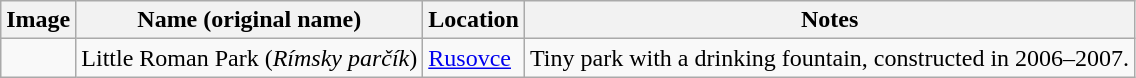<table class="wikitable sortable">
<tr valign=top>
<th class="unsortable">Image</th>
<th>Name (original name)</th>
<th>Location</th>
<th class="unsortable">Notes</th>
</tr>
<tr>
<td></td>
<td>Little Roman Park (<em>Rímsky parčík</em>)</td>
<td><a href='#'>Rusovce</a></td>
<td>Tiny park with a drinking fountain, constructed in 2006–2007.</td>
</tr>
</table>
